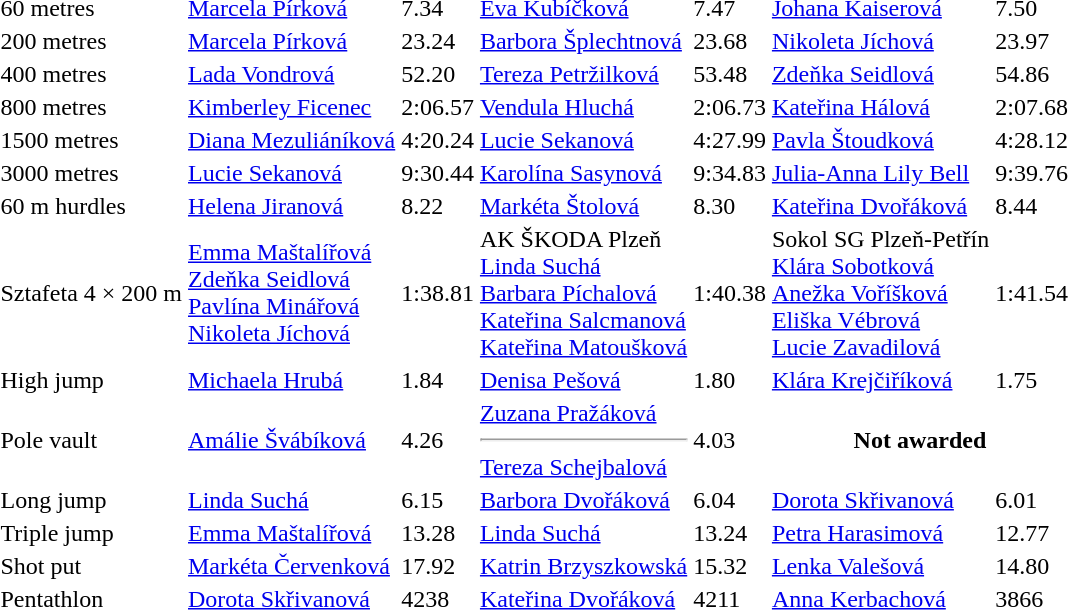<table>
<tr>
<td>60 metres</td>
<td><a href='#'>Marcela Pírková</a></td>
<td>7.34</td>
<td><a href='#'>Eva Kubíčková</a></td>
<td>7.47</td>
<td><a href='#'>Johana Kaiserová</a></td>
<td>7.50</td>
</tr>
<tr>
<td>200 metres</td>
<td><a href='#'>Marcela Pírková</a></td>
<td>23.24</td>
<td><a href='#'>Barbora Šplechtnová</a></td>
<td>23.68</td>
<td><a href='#'>Nikoleta Jíchová</a></td>
<td>23.97</td>
</tr>
<tr>
<td>400 metres</td>
<td><a href='#'>Lada Vondrová</a></td>
<td>52.20</td>
<td><a href='#'>Tereza Petržilková</a></td>
<td>53.48</td>
<td><a href='#'>Zdeňka Seidlová</a></td>
<td>54.86</td>
</tr>
<tr>
<td>800 metres</td>
<td><a href='#'>Kimberley Ficenec</a></td>
<td>2:06.57</td>
<td><a href='#'>Vendula Hluchá</a></td>
<td>2:06.73</td>
<td><a href='#'>Kateřina Hálová</a></td>
<td>2:07.68</td>
</tr>
<tr>
<td>1500 metres</td>
<td><a href='#'>Diana Mezuliáníková</a></td>
<td>4:20.24</td>
<td><a href='#'>Lucie Sekanová</a></td>
<td>4:27.99</td>
<td><a href='#'>Pavla Štoudková</a></td>
<td>4:28.12</td>
</tr>
<tr>
<td>3000 metres</td>
<td><a href='#'>Lucie Sekanová</a></td>
<td>9:30.44</td>
<td><a href='#'>Karolína Sasynová</a></td>
<td>9:34.83</td>
<td><a href='#'>Julia-Anna Lily Bell</a></td>
<td>9:39.76</td>
</tr>
<tr>
<td>60 m hurdles</td>
<td><a href='#'>Helena Jiranová</a></td>
<td>8.22</td>
<td><a href='#'>Markéta Štolová</a></td>
<td>8.30</td>
<td><a href='#'>Kateřina Dvořáková</a></td>
<td>8.44</td>
</tr>
<tr>
<td>Sztafeta 4 × 200 m</td>
<td Dukla Praha><a href='#'>Emma Maštalířová</a><br><a href='#'>Zdeňka Seidlová</a><br><a href='#'>Pavlína Minářová</a><br><a href='#'>Nikoleta Jíchová</a></td>
<td>1:38.81</td>
<td>AK ŠKODA Plzeň<br><a href='#'>Linda Suchá</a><br><a href='#'>Barbara Píchalová</a><br><a href='#'>Kateřina Salcmanová</a><br><a href='#'>Kateřina Matoušková</a></td>
<td>1:40.38</td>
<td>Sokol SG Plzeň-Petřín<br><a href='#'>Klára Sobotková</a><br><a href='#'>Anežka Voříšková</a><br><a href='#'>Eliška Vébrová</a><br><a href='#'>Lucie Zavadilová</a></td>
<td>1:41.54</td>
</tr>
<tr>
<td>High jump</td>
<td><a href='#'>Michaela Hrubá</a></td>
<td>1.84</td>
<td><a href='#'>Denisa Pešová</a></td>
<td>1.80</td>
<td><a href='#'>Klára Krejčiříková</a></td>
<td>1.75</td>
</tr>
<tr>
<td>Pole vault</td>
<td><a href='#'>Amálie Švábíková</a></td>
<td>4.26</td>
<td><a href='#'>Zuzana Pražáková</a><hr><a href='#'>Tereza Schejbalová</a></td>
<td>4.03</td>
<th colspan=2>Not awarded</th>
</tr>
<tr>
<td>Long jump</td>
<td><a href='#'>Linda Suchá</a></td>
<td>6.15</td>
<td><a href='#'>Barbora Dvořáková</a></td>
<td>6.04</td>
<td><a href='#'>Dorota Skřivanová</a></td>
<td>6.01</td>
</tr>
<tr>
<td>Triple jump</td>
<td><a href='#'>Emma Maštalířová</a></td>
<td>13.28</td>
<td><a href='#'>Linda Suchá</a></td>
<td>13.24</td>
<td><a href='#'>Petra Harasimová</a></td>
<td>12.77</td>
</tr>
<tr>
<td>Shot put</td>
<td><a href='#'>Markéta Červenková</a></td>
<td>17.92</td>
<td><a href='#'>Katrin Brzyszkowská</a></td>
<td>15.32</td>
<td><a href='#'>Lenka Valešová</a></td>
<td>14.80</td>
</tr>
<tr>
<td>Pentathlon</td>
<td><a href='#'>Dorota Skřivanová</a></td>
<td>4238</td>
<td><a href='#'>Kateřina Dvořáková</a></td>
<td>4211</td>
<td><a href='#'>Anna Kerbachová</a></td>
<td>3866</td>
</tr>
</table>
